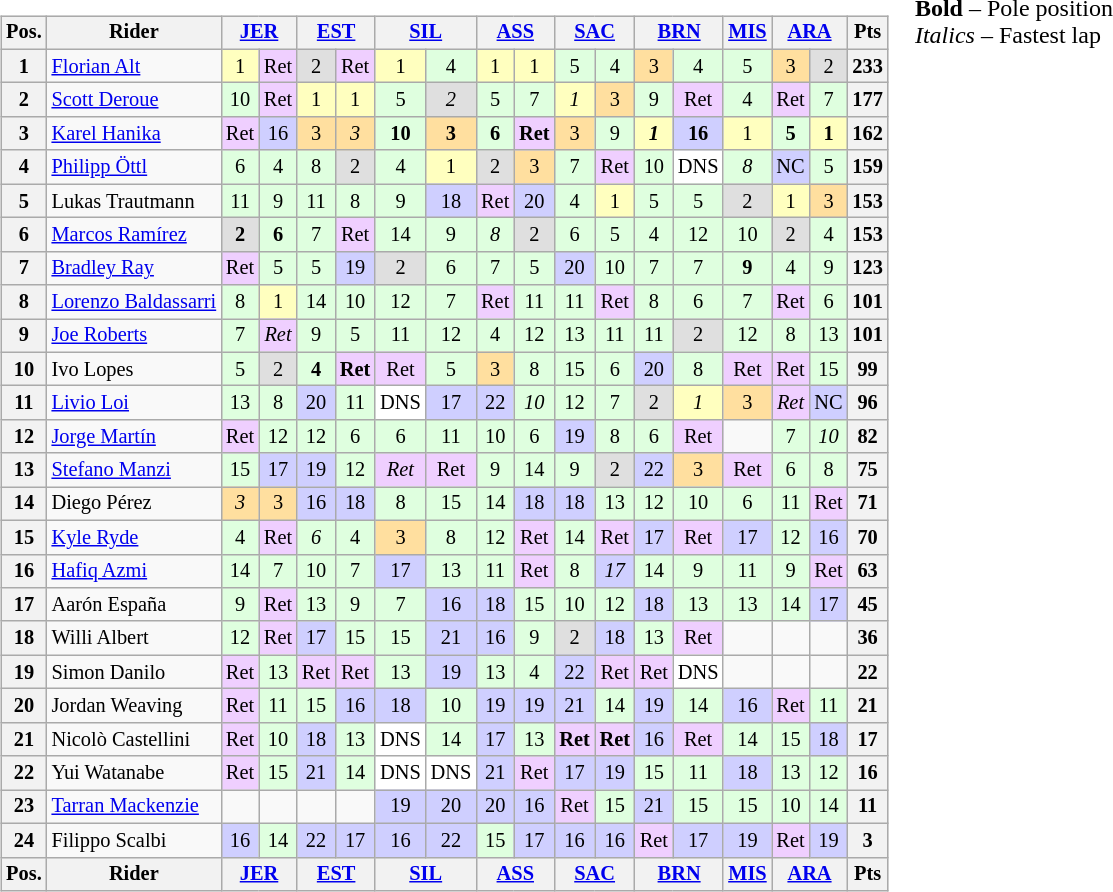<table>
<tr>
<td><br><table class="wikitable" style="font-size: 85%; text-align:center">
<tr valign="top">
<th valign="middle">Pos.</th>
<th valign="middle">Rider</th>
<th colspan=2><a href='#'>JER</a><br></th>
<th colspan=2><a href='#'>EST</a><br></th>
<th colspan=2><a href='#'>SIL</a><br></th>
<th colspan=2><a href='#'>ASS</a><br></th>
<th colspan=2><a href='#'>SAC</a><br></th>
<th colspan=2><a href='#'>BRN</a><br></th>
<th><a href='#'>MIS</a><br></th>
<th colspan=2><a href='#'>ARA</a><br></th>
<th valign="middle">Pts</th>
</tr>
<tr>
<th>1</th>
<td align=left> <a href='#'>Florian Alt</a></td>
<td style="background:#ffffbf;">1</td>
<td style="background:#efcfff;">Ret</td>
<td style="background:#dfdfdf;">2</td>
<td style="background:#efcfff;">Ret</td>
<td style="background:#ffffbf;">1</td>
<td style="background:#dfffdf;">4</td>
<td style="background:#ffffbf;">1</td>
<td style="background:#ffffbf;">1</td>
<td style="background:#dfffdf;">5</td>
<td style="background:#dfffdf;">4</td>
<td style="background:#ffdf9f;">3</td>
<td style="background:#dfffdf;">4</td>
<td style="background:#dfffdf;">5</td>
<td style="background:#ffdf9f;">3</td>
<td style="background:#dfdfdf;">2</td>
<th>233</th>
</tr>
<tr>
<th>2</th>
<td align=left> <a href='#'>Scott Deroue</a></td>
<td style="background:#dfffdf;">10</td>
<td style="background:#efcfff;">Ret</td>
<td style="background:#ffffbf;">1</td>
<td style="background:#ffffbf;">1</td>
<td style="background:#dfffdf;">5</td>
<td style="background:#dfdfdf;"><em>2</em></td>
<td style="background:#dfffdf;">5</td>
<td style="background:#dfffdf;">7</td>
<td style="background:#ffffbf;"><em>1</em></td>
<td style="background:#ffdf9f;">3</td>
<td style="background:#dfffdf;">9</td>
<td style="background:#efcfff;">Ret</td>
<td style="background:#dfffdf;">4</td>
<td style="background:#efcfff;">Ret</td>
<td style="background:#dfffdf;">7</td>
<th>177</th>
</tr>
<tr>
<th>3</th>
<td align=left> <a href='#'>Karel Hanika</a></td>
<td style="background:#efcfff;">Ret</td>
<td style="background:#cfcfff;">16</td>
<td style="background:#ffdf9f;">3</td>
<td style="background:#ffdf9f;"><em>3</em></td>
<td style="background:#dfffdf;"><strong>10</strong></td>
<td style="background:#ffdf9f;"><strong>3</strong></td>
<td style="background:#dfffdf;"><strong>6</strong></td>
<td style="background:#efcfff;"><strong>Ret</strong></td>
<td style="background:#ffdf9f;">3</td>
<td style="background:#dfffdf;">9</td>
<td style="background:#ffffbf;"><strong><em>1</em></strong></td>
<td style="background:#cfcfff;"><strong>16</strong></td>
<td style="background:#ffffbf;">1</td>
<td style="background:#dfffdf;"><strong>5</strong></td>
<td style="background:#ffffbf;"><strong>1</strong></td>
<th>162</th>
</tr>
<tr>
<th>4</th>
<td align=left> <a href='#'>Philipp Öttl</a></td>
<td style="background:#dfffdf;">6</td>
<td style="background:#dfffdf;">4</td>
<td style="background:#dfffdf;">8</td>
<td style="background:#dfdfdf;">2</td>
<td style="background:#dfffdf;">4</td>
<td style="background:#ffffbf;">1</td>
<td style="background:#dfdfdf;">2</td>
<td style="background:#ffdf9f;">3</td>
<td style="background:#dfffdf;">7</td>
<td style="background:#efcfff;">Ret</td>
<td style="background:#dfffdf;">10</td>
<td style="background:#ffffff;">DNS</td>
<td style="background:#dfffdf;"><em>8</em></td>
<td style="background:#cfcfff;">NC</td>
<td style="background:#dfffdf;">5</td>
<th>159</th>
</tr>
<tr>
<th>5</th>
<td align=left> Lukas Trautmann</td>
<td style="background:#dfffdf;">11</td>
<td style="background:#dfffdf;">9</td>
<td style="background:#dfffdf;">11</td>
<td style="background:#dfffdf;">8</td>
<td style="background:#dfffdf;">9</td>
<td style="background:#cfcfff;">18</td>
<td style="background:#efcfff;">Ret</td>
<td style="background:#cfcfff;">20</td>
<td style="background:#dfffdf;">4</td>
<td style="background:#ffffbf;">1</td>
<td style="background:#dfffdf;">5</td>
<td style="background:#dfffdf;">5</td>
<td style="background:#dfdfdf;">2</td>
<td style="background:#ffffbf;">1</td>
<td style="background:#ffdf9f;">3</td>
<th>153</th>
</tr>
<tr>
<th>6</th>
<td align=left> <a href='#'>Marcos Ramírez</a></td>
<td style="background:#dfdfdf;"><strong>2</strong></td>
<td style="background:#dfffdf;"><strong>6</strong></td>
<td style="background:#dfffdf;">7</td>
<td style="background:#efcfff;">Ret</td>
<td style="background:#dfffdf;">14</td>
<td style="background:#dfffdf;">9</td>
<td style="background:#dfffdf;"><em>8</em></td>
<td style="background:#dfdfdf;">2</td>
<td style="background:#dfffdf;">6</td>
<td style="background:#dfffdf;">5</td>
<td style="background:#dfffdf;">4</td>
<td style="background:#dfffdf;">12</td>
<td style="background:#dfffdf;">10</td>
<td style="background:#dfdfdf;">2</td>
<td style="background:#dfffdf;">4</td>
<th>153</th>
</tr>
<tr>
<th>7</th>
<td align=left> <a href='#'>Bradley Ray</a></td>
<td style="background:#efcfff;">Ret</td>
<td style="background:#dfffdf;">5</td>
<td style="background:#dfffdf;">5</td>
<td style="background:#cfcfff;">19</td>
<td style="background:#dfdfdf;">2</td>
<td style="background:#dfffdf;">6</td>
<td style="background:#dfffdf;">7</td>
<td style="background:#dfffdf;">5</td>
<td style="background:#cfcfff;">20</td>
<td style="background:#dfffdf;">10</td>
<td style="background:#dfffdf;">7</td>
<td style="background:#dfffdf;">7</td>
<td style="background:#dfffdf;"><strong>9</strong></td>
<td style="background:#dfffdf;">4</td>
<td style="background:#dfffdf;">9</td>
<th>123</th>
</tr>
<tr>
<th>8</th>
<td align=left> <a href='#'>Lorenzo Baldassarri</a></td>
<td style="background:#dfffdf;">8</td>
<td style="background:#ffffbf;">1</td>
<td style="background:#dfffdf;">14</td>
<td style="background:#dfffdf;">10</td>
<td style="background:#dfffdf;">12</td>
<td style="background:#dfffdf;">7</td>
<td style="background:#efcfff;">Ret</td>
<td style="background:#dfffdf;">11</td>
<td style="background:#dfffdf;">11</td>
<td style="background:#efcfff;">Ret</td>
<td style="background:#dfffdf;">8</td>
<td style="background:#dfffdf;">6</td>
<td style="background:#dfffdf;">7</td>
<td style="background:#efcfff;">Ret</td>
<td style="background:#dfffdf;">6</td>
<th>101</th>
</tr>
<tr>
<th>9</th>
<td align=left> <a href='#'>Joe Roberts</a></td>
<td style="background:#dfffdf;">7</td>
<td style="background:#efcfff;"><em>Ret</em></td>
<td style="background:#dfffdf;">9</td>
<td style="background:#dfffdf;">5</td>
<td style="background:#dfffdf;">11</td>
<td style="background:#dfffdf;">12</td>
<td style="background:#dfffdf;">4</td>
<td style="background:#dfffdf;">12</td>
<td style="background:#dfffdf;">13</td>
<td style="background:#dfffdf;">11</td>
<td style="background:#dfffdf;">11</td>
<td style="background:#dfdfdf;">2</td>
<td style="background:#dfffdf;">12</td>
<td style="background:#dfffdf;">8</td>
<td style="background:#dfffdf;">13</td>
<th>101</th>
</tr>
<tr>
<th>10</th>
<td align=left> Ivo Lopes</td>
<td style="background:#dfffdf;">5</td>
<td style="background:#dfdfdf;">2</td>
<td style="background:#dfffdf;"><strong>4</strong></td>
<td style="background:#efcfff;"><strong>Ret</strong></td>
<td style="background:#efcfff;">Ret</td>
<td style="background:#dfffdf;">5</td>
<td style="background:#ffdf9f;">3</td>
<td style="background:#dfffdf;">8</td>
<td style="background:#dfffdf;">15</td>
<td style="background:#dfffdf;">6</td>
<td style="background:#cfcfff;">20</td>
<td style="background:#dfffdf;">8</td>
<td style="background:#efcfff;">Ret</td>
<td style="background:#efcfff;">Ret</td>
<td style="background:#dfffdf;">15</td>
<th>99</th>
</tr>
<tr>
<th>11</th>
<td align=left> <a href='#'>Livio Loi</a></td>
<td style="background:#dfffdf;">13</td>
<td style="background:#dfffdf;">8</td>
<td style="background:#cfcfff;">20</td>
<td style="background:#dfffdf;">11</td>
<td style="background:#ffffff;">DNS</td>
<td style="background:#cfcfff;">17</td>
<td style="background:#cfcfff;">22</td>
<td style="background:#dfffdf;"><em>10</em></td>
<td style="background:#dfffdf;">12</td>
<td style="background:#dfffdf;">7</td>
<td style="background:#dfdfdf;">2</td>
<td style="background:#ffffbf;"><em>1</em></td>
<td style="background:#ffdf9f;">3</td>
<td style="background:#efcfff;"><em>Ret</em></td>
<td style="background:#cfcfff;">NC</td>
<th>96</th>
</tr>
<tr>
<th>12</th>
<td align=left> <a href='#'>Jorge Martín</a></td>
<td style="background:#efcfff;">Ret</td>
<td style="background:#dfffdf;">12</td>
<td style="background:#dfffdf;">12</td>
<td style="background:#dfffdf;">6</td>
<td style="background:#dfffdf;">6</td>
<td style="background:#dfffdf;">11</td>
<td style="background:#dfffdf;">10</td>
<td style="background:#dfffdf;">6</td>
<td style="background:#cfcfff;">19</td>
<td style="background:#dfffdf;">8</td>
<td style="background:#dfffdf;">6</td>
<td style="background:#efcfff;">Ret</td>
<td></td>
<td style="background:#dfffdf;">7</td>
<td style="background:#dfffdf;"><em>10</em></td>
<th>82</th>
</tr>
<tr>
<th>13</th>
<td align=left> <a href='#'>Stefano Manzi</a></td>
<td style="background:#dfffdf;">15</td>
<td style="background:#cfcfff;">17</td>
<td style="background:#cfcfff;">19</td>
<td style="background:#dfffdf;">12</td>
<td style="background:#efcfff;"><em>Ret</em></td>
<td style="background:#efcfff;">Ret</td>
<td style="background:#dfffdf;">9</td>
<td style="background:#dfffdf;">14</td>
<td style="background:#dfffdf;">9</td>
<td style="background:#dfdfdf;">2</td>
<td style="background:#cfcfff;">22</td>
<td style="background:#ffdf9f;">3</td>
<td style="background:#efcfff;">Ret</td>
<td style="background:#dfffdf;">6</td>
<td style="background:#dfffdf;">8</td>
<th>75</th>
</tr>
<tr>
<th>14</th>
<td align=left> Diego Pérez</td>
<td style="background:#ffdf9f;"><em>3</em></td>
<td style="background:#ffdf9f;">3</td>
<td style="background:#cfcfff;">16</td>
<td style="background:#cfcfff;">18</td>
<td style="background:#dfffdf;">8</td>
<td style="background:#dfffdf;">15</td>
<td style="background:#dfffdf;">14</td>
<td style="background:#cfcfff;">18</td>
<td style="background:#cfcfff;">18</td>
<td style="background:#dfffdf;">13</td>
<td style="background:#dfffdf;">12</td>
<td style="background:#dfffdf;">10</td>
<td style="background:#dfffdf;">6</td>
<td style="background:#dfffdf;">11</td>
<td style="background:#efcfff;">Ret</td>
<th>71</th>
</tr>
<tr>
<th>15</th>
<td align=left> <a href='#'>Kyle Ryde</a></td>
<td style="background:#dfffdf;">4</td>
<td style="background:#efcfff;">Ret</td>
<td style="background:#dfffdf;"><em>6</em></td>
<td style="background:#dfffdf;">4</td>
<td style="background:#ffdf9f;">3</td>
<td style="background:#dfffdf;">8</td>
<td style="background:#dfffdf;">12</td>
<td style="background:#efcfff;">Ret</td>
<td style="background:#dfffdf;">14</td>
<td style="background:#efcfff;">Ret</td>
<td style="background:#cfcfff;">17</td>
<td style="background:#efcfff;">Ret</td>
<td style="background:#cfcfff;">17</td>
<td style="background:#dfffdf;">12</td>
<td style="background:#cfcfff;">16</td>
<th>70</th>
</tr>
<tr>
<th>16</th>
<td align=left> <a href='#'>Hafiq Azmi</a></td>
<td style="background:#dfffdf;">14</td>
<td style="background:#dfffdf;">7</td>
<td style="background:#dfffdf;">10</td>
<td style="background:#dfffdf;">7</td>
<td style="background:#cfcfff;">17</td>
<td style="background:#dfffdf;">13</td>
<td style="background:#dfffdf;">11</td>
<td style="background:#efcfff;">Ret</td>
<td style="background:#dfffdf;">8</td>
<td style="background:#cfcfff;"><em>17</em></td>
<td style="background:#dfffdf;">14</td>
<td style="background:#dfffdf;">9</td>
<td style="background:#dfffdf;">11</td>
<td style="background:#dfffdf;">9</td>
<td style="background:#efcfff;">Ret</td>
<th>63</th>
</tr>
<tr>
<th>17</th>
<td align=left> Aarón España</td>
<td style="background:#dfffdf;">9</td>
<td style="background:#efcfff;">Ret</td>
<td style="background:#dfffdf;">13</td>
<td style="background:#dfffdf;">9</td>
<td style="background:#dfffdf;">7</td>
<td style="background:#cfcfff;">16</td>
<td style="background:#cfcfff;">18</td>
<td style="background:#dfffdf;">15</td>
<td style="background:#dfffdf;">10</td>
<td style="background:#dfffdf;">12</td>
<td style="background:#cfcfff;">18</td>
<td style="background:#dfffdf;">13</td>
<td style="background:#dfffdf;">13</td>
<td style="background:#dfffdf;">14</td>
<td style="background:#cfcfff;">17</td>
<th>45</th>
</tr>
<tr>
<th>18</th>
<td align=left> Willi Albert</td>
<td style="background:#dfffdf;">12</td>
<td style="background:#efcfff;">Ret</td>
<td style="background:#cfcfff;">17</td>
<td style="background:#dfffdf;">15</td>
<td style="background:#dfffdf;">15</td>
<td style="background:#cfcfff;">21</td>
<td style="background:#cfcfff;">16</td>
<td style="background:#dfffdf;">9</td>
<td style="background:#dfdfdf;">2</td>
<td style="background:#cfcfff;">18</td>
<td style="background:#dfffdf;">13</td>
<td style="background:#efcfff;">Ret</td>
<td></td>
<td></td>
<td></td>
<th>36</th>
</tr>
<tr>
<th>19</th>
<td align=left> Simon Danilo</td>
<td style="background:#efcfff;">Ret</td>
<td style="background:#dfffdf;">13</td>
<td style="background:#efcfff;">Ret</td>
<td style="background:#efcfff;">Ret</td>
<td style="background:#dfffdf;">13</td>
<td style="background:#cfcfff;">19</td>
<td style="background:#dfffdf;">13</td>
<td style="background:#dfffdf;">4</td>
<td style="background:#cfcfff;">22</td>
<td style="background:#efcfff;">Ret</td>
<td style="background:#efcfff;">Ret</td>
<td style="background:#ffffff;">DNS</td>
<td></td>
<td></td>
<td></td>
<th>22</th>
</tr>
<tr>
<th>20</th>
<td align=left> Jordan Weaving</td>
<td style="background:#efcfff;">Ret</td>
<td style="background:#dfffdf;">11</td>
<td style="background:#dfffdf;">15</td>
<td style="background:#cfcfff;">16</td>
<td style="background:#cfcfff;">18</td>
<td style="background:#dfffdf;">10</td>
<td style="background:#cfcfff;">19</td>
<td style="background:#cfcfff;">19</td>
<td style="background:#cfcfff;">21</td>
<td style="background:#dfffdf;">14</td>
<td style="background:#cfcfff;">19</td>
<td style="background:#dfffdf;">14</td>
<td style="background:#cfcfff;">16</td>
<td style="background:#efcfff;">Ret</td>
<td style="background:#dfffdf;">11</td>
<th>21</th>
</tr>
<tr>
<th>21</th>
<td align=left> Nicolò Castellini</td>
<td style="background:#efcfff;">Ret</td>
<td style="background:#dfffdf;">10</td>
<td style="background:#cfcfff;">18</td>
<td style="background:#dfffdf;">13</td>
<td style="background:#ffffff;">DNS</td>
<td style="background:#dfffdf;">14</td>
<td style="background:#cfcfff;">17</td>
<td style="background:#dfffdf;">13</td>
<td style="background:#efcfff;"><strong>Ret</strong></td>
<td style="background:#efcfff;"><strong>Ret</strong></td>
<td style="background:#cfcfff;">16</td>
<td style="background:#efcfff;">Ret</td>
<td style="background:#dfffdf;">14</td>
<td style="background:#dfffdf;">15</td>
<td style="background:#cfcfff;">18</td>
<th>17</th>
</tr>
<tr>
<th>22</th>
<td align=left> Yui Watanabe</td>
<td style="background:#efcfff;">Ret</td>
<td style="background:#dfffdf;">15</td>
<td style="background:#cfcfff;">21</td>
<td style="background:#dfffdf;">14</td>
<td style="background:#ffffff;">DNS</td>
<td style="background:#ffffff;">DNS</td>
<td style="background:#cfcfff;">21</td>
<td style="background:#efcfff;">Ret</td>
<td style="background:#cfcfff;">17</td>
<td style="background:#cfcfff;">19</td>
<td style="background:#dfffdf;">15</td>
<td style="background:#dfffdf;">11</td>
<td style="background:#cfcfff;">18</td>
<td style="background:#dfffdf;">13</td>
<td style="background:#dfffdf;">12</td>
<th>16</th>
</tr>
<tr>
<th>23</th>
<td align=left> <a href='#'>Tarran Mackenzie</a></td>
<td></td>
<td></td>
<td></td>
<td></td>
<td style="background:#cfcfff;">19</td>
<td style="background:#cfcfff;">20</td>
<td style="background:#cfcfff;">20</td>
<td style="background:#cfcfff;">16</td>
<td style="background:#efcfff;">Ret</td>
<td style="background:#dfffdf;">15</td>
<td style="background:#cfcfff;">21</td>
<td style="background:#dfffdf;">15</td>
<td style="background:#dfffdf;">15</td>
<td style="background:#dfffdf;">10</td>
<td style="background:#dfffdf;">14</td>
<th>11</th>
</tr>
<tr>
<th>24</th>
<td align=left> Filippo Scalbi</td>
<td style="background:#cfcfff;">16</td>
<td style="background:#dfffdf;">14</td>
<td style="background:#cfcfff;">22</td>
<td style="background:#cfcfff;">17</td>
<td style="background:#cfcfff;">16</td>
<td style="background:#cfcfff;">22</td>
<td style="background:#dfffdf;">15</td>
<td style="background:#cfcfff;">17</td>
<td style="background:#cfcfff;">16</td>
<td style="background:#cfcfff;">16</td>
<td style="background:#efcfff;">Ret</td>
<td style="background:#cfcfff;">17</td>
<td style="background:#cfcfff;">19</td>
<td style="background:#efcfff;">Ret</td>
<td style="background:#cfcfff;">19</td>
<th>3</th>
</tr>
<tr>
<th valign="middle">Pos.</th>
<th valign="middle">Rider</th>
<th colspan=2><a href='#'>JER</a><br></th>
<th colspan=2><a href='#'>EST</a><br></th>
<th colspan=2><a href='#'>SIL</a><br></th>
<th colspan=2><a href='#'>ASS</a><br></th>
<th colspan=2><a href='#'>SAC</a><br></th>
<th colspan=2><a href='#'>BRN</a><br></th>
<th><a href='#'>MIS</a><br></th>
<th colspan=2><a href='#'>ARA</a><br></th>
<th valign="middle">Pts</th>
</tr>
</table>
</td>
<td valign="top"><br>
<span><strong>Bold</strong> – Pole position<br><em>Italics</em> – Fastest lap</span></td>
</tr>
</table>
